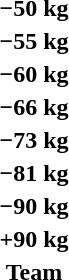<table>
<tr>
<th rowspan=2>−50 kg</th>
<td rowspan=2></td>
<td rowspan=2></td>
<td></td>
</tr>
<tr>
<td></td>
</tr>
<tr>
<th rowspan=2>−55 kg</th>
<td rowspan=2></td>
<td rowspan=2></td>
<td></td>
</tr>
<tr>
<td></td>
</tr>
<tr>
<th rowspan=2>−60 kg</th>
<td rowspan=2></td>
<td rowspan=2></td>
<td></td>
</tr>
<tr>
<td></td>
</tr>
<tr>
<th rowspan=2>−66 kg</th>
<td rowspan=2></td>
<td rowspan=2></td>
<td></td>
</tr>
<tr>
<td></td>
</tr>
<tr>
<th rowspan=2>−73 kg</th>
<td rowspan=2></td>
<td rowspan=2></td>
<td></td>
</tr>
<tr>
<td></td>
</tr>
<tr>
<th rowspan=2>−81 kg</th>
<td rowspan=2></td>
<td rowspan=2></td>
<td></td>
</tr>
<tr>
<td></td>
</tr>
<tr>
<th rowspan=2>−90 kg</th>
<td rowspan=2></td>
<td rowspan=2></td>
<td></td>
</tr>
<tr>
<td></td>
</tr>
<tr>
<th rowspan=2>+90 kg</th>
<td rowspan=2></td>
<td rowspan=2></td>
<td></td>
</tr>
<tr>
<td></td>
</tr>
<tr>
<th rowspan=2>Team</th>
<td rowspan=2></td>
<td rowspan=2></td>
<td></td>
</tr>
<tr>
<td></td>
</tr>
</table>
